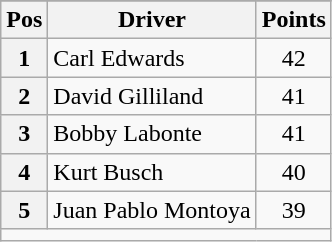<table class="wikitable">
<tr>
</tr>
<tr>
<th scope="col">Pos</th>
<th scope="col">Driver</th>
<th scope="col">Points</th>
</tr>
<tr>
<th scope="row">1</th>
<td>Carl Edwards</td>
<td style="text-align:center;">42</td>
</tr>
<tr>
<th scope="row">2</th>
<td>David Gilliland</td>
<td style="text-align:center;">41</td>
</tr>
<tr>
<th scope="row">3</th>
<td>Bobby Labonte</td>
<td style="text-align:center;">41</td>
</tr>
<tr>
<th scope="row">4</th>
<td>Kurt Busch</td>
<td style="text-align:center;">40</td>
</tr>
<tr>
<th scope="row">5</th>
<td>Juan Pablo Montoya</td>
<td style="text-align:center;">39</td>
</tr>
<tr class="sortbottom">
<td colspan="9"></td>
</tr>
</table>
